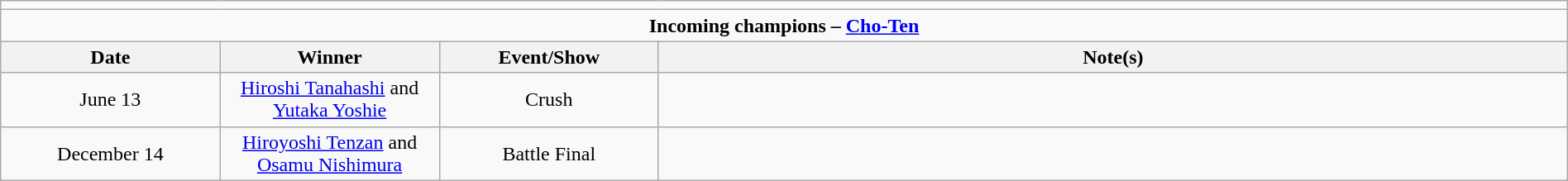<table class="wikitable" style="text-align:center; width:100%;">
<tr>
<td colspan="5"></td>
</tr>
<tr>
<td colspan="5"><strong>Incoming champions – <a href='#'>Cho-Ten</a> </strong></td>
</tr>
<tr>
<th width=14%>Date</th>
<th width=14%>Winner</th>
<th width=14%>Event/Show</th>
<th width=58%>Note(s)</th>
</tr>
<tr>
<td>June 13</td>
<td><a href='#'>Hiroshi Tanahashi</a> and <a href='#'>Yutaka Yoshie</a></td>
<td>Crush</td>
<td align="left"></td>
</tr>
<tr>
<td>December 14</td>
<td><a href='#'>Hiroyoshi Tenzan</a> and <a href='#'>Osamu Nishimura</a></td>
<td>Battle Final</td>
<td align="left"></td>
</tr>
</table>
